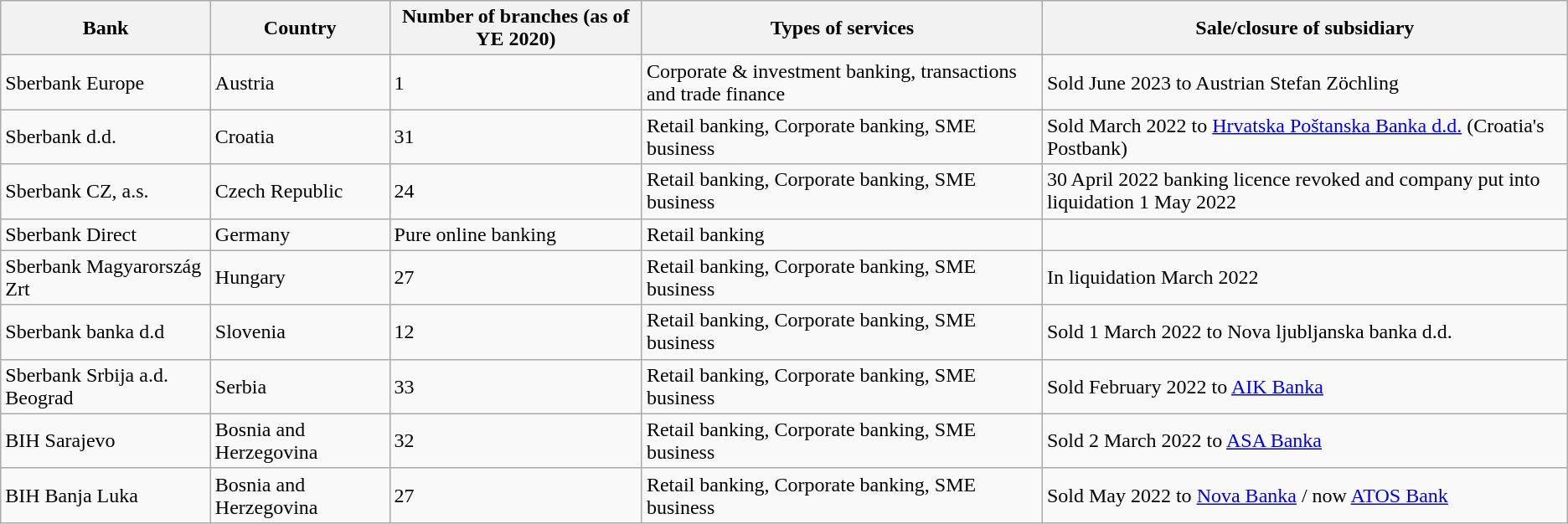<table class="wikitable">
<tr>
<th>Bank</th>
<th>Country</th>
<th>Number of branches (as of YE 2020)</th>
<th>Types of services</th>
<th>Sale/closure of subsidiary</th>
</tr>
<tr>
<td>Sberbank Europe</td>
<td>Austria</td>
<td>1</td>
<td>Corporate & investment banking, transactions and trade finance</td>
<td>Sold June 2023 to Austrian Stefan Zöchling </td>
</tr>
<tr>
<td>Sberbank d.d.</td>
<td>Croatia</td>
<td>31</td>
<td>Retail banking, Corporate banking, SME business</td>
<td>Sold March 2022 to <a href='#'>Hrvatska Poštanska Banka d.d.</a> (Croatia's Postbank) </td>
</tr>
<tr>
<td>Sberbank CZ, a.s.</td>
<td>Czech Republic</td>
<td>24</td>
<td>Retail banking, Corporate banking, SME business</td>
<td>30 April 2022 banking licence revoked and company put into liquidation 1 May 2022 </td>
</tr>
<tr>
<td>Sberbank Direct</td>
<td>Germany</td>
<td>Pure online banking</td>
<td>Retail banking</td>
<td></td>
</tr>
<tr>
<td>Sberbank Magyarország Zrt</td>
<td>Hungary</td>
<td>27</td>
<td>Retail banking, Corporate banking, SME business</td>
<td>In liquidation March 2022</td>
</tr>
<tr>
<td>Sberbank banka d.d</td>
<td>Slovenia</td>
<td>12</td>
<td>Retail banking, Corporate banking, SME business</td>
<td>Sold 1 March 2022 to Nova ljubljanska banka d.d.</td>
</tr>
<tr>
<td>Sberbank Srbija a.d. Beograd</td>
<td>Serbia</td>
<td>33</td>
<td>Retail banking, Corporate banking, SME business</td>
<td>Sold February 2022 to <a href='#'>AIK Banka</a></td>
</tr>
<tr>
<td>BIH Sarajevo</td>
<td>Bosnia and Herzegovina</td>
<td>32</td>
<td>Retail banking, Corporate banking, SME business</td>
<td>Sold 2 March 2022 to <a href='#'>ASA Banka</a></td>
</tr>
<tr>
<td>BIH Banja Luka</td>
<td>Bosnia and Herzegovina</td>
<td>27</td>
<td>Retail banking, Corporate banking, SME business</td>
<td>Sold May 2022 to <a href='#'>Nova Banka</a> / now <a href='#'>ATOS Bank</a></td>
</tr>
</table>
